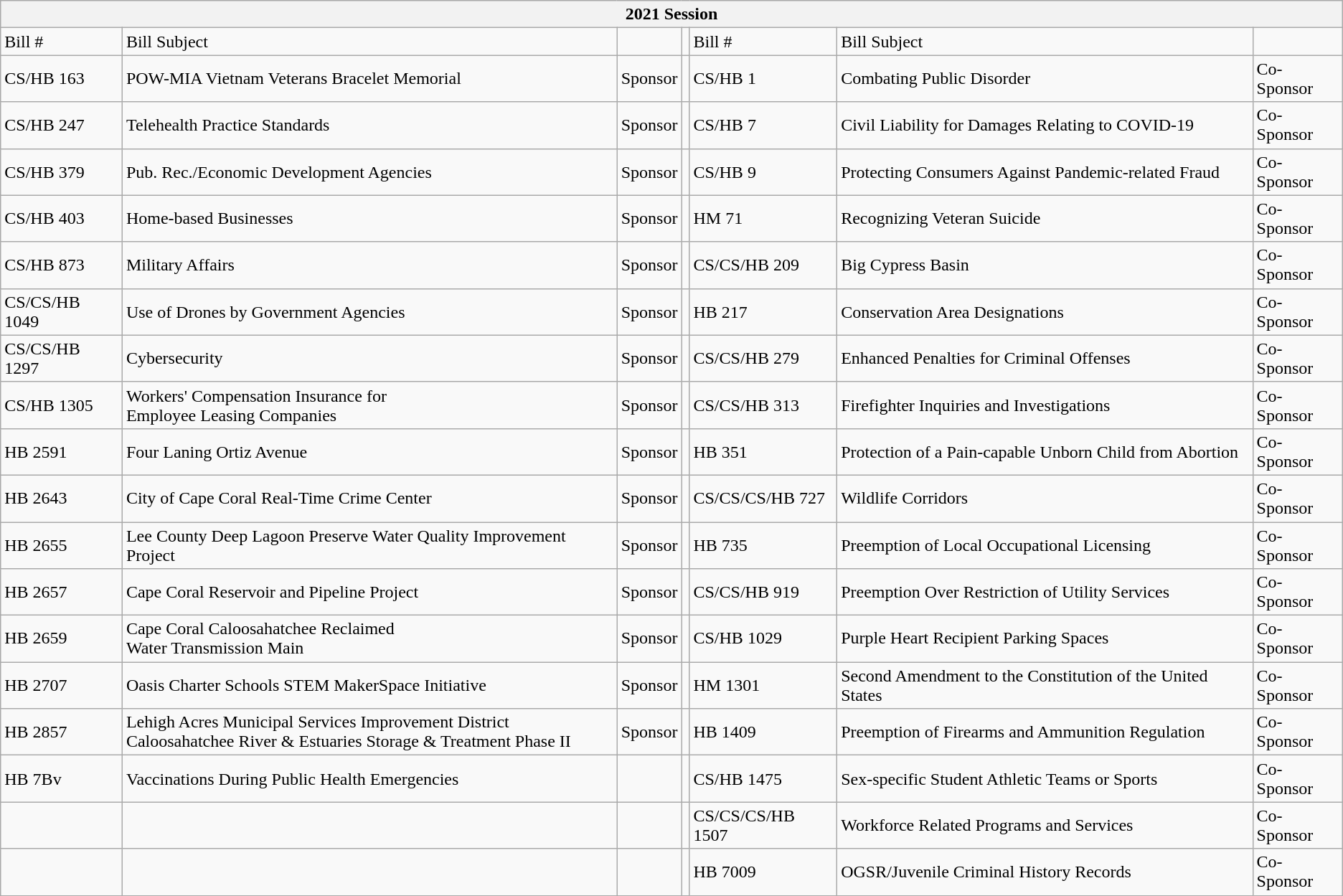<table class="wikitable">
<tr>
<th colspan="7">2021 Session</th>
</tr>
<tr>
<td>Bill #</td>
<td>Bill Subject</td>
<td></td>
<td></td>
<td>Bill #</td>
<td>Bill Subject</td>
<td></td>
</tr>
<tr>
<td>CS/HB 163</td>
<td>POW-MIA Vietnam Veterans Bracelet Memorial</td>
<td>Sponsor</td>
<td></td>
<td>CS/HB 1</td>
<td>Combating Public Disorder</td>
<td>Co-Sponsor</td>
</tr>
<tr>
<td>CS/HB 247</td>
<td>Telehealth Practice Standards</td>
<td>Sponsor</td>
<td></td>
<td>CS/HB 7</td>
<td>Civil Liability for Damages Relating to COVID-19</td>
<td>Co-Sponsor</td>
</tr>
<tr>
<td>CS/HB 379</td>
<td>Pub. Rec./Economic Development Agencies</td>
<td>Sponsor</td>
<td></td>
<td>CS/HB 9</td>
<td>Protecting Consumers Against Pandemic-related Fraud</td>
<td>Co-Sponsor</td>
</tr>
<tr>
<td>CS/HB 403</td>
<td>Home-based Businesses</td>
<td>Sponsor</td>
<td></td>
<td>HM 71</td>
<td>Recognizing Veteran Suicide</td>
<td>Co-Sponsor</td>
</tr>
<tr>
<td>CS/HB 873</td>
<td>Military Affairs</td>
<td>Sponsor</td>
<td></td>
<td>CS/CS/HB 209</td>
<td>Big Cypress Basin</td>
<td>Co-Sponsor</td>
</tr>
<tr>
<td>CS/CS/HB 1049</td>
<td>Use of Drones by Government Agencies</td>
<td>Sponsor</td>
<td></td>
<td>HB 217</td>
<td>Conservation Area Designations</td>
<td>Co-Sponsor</td>
</tr>
<tr>
<td>CS/CS/HB 1297</td>
<td>Cybersecurity</td>
<td>Sponsor</td>
<td></td>
<td>CS/CS/HB 279</td>
<td>Enhanced Penalties for Criminal Offenses</td>
<td>Co-Sponsor</td>
</tr>
<tr>
<td>CS/HB 1305</td>
<td>Workers' Compensation Insurance for<br>Employee Leasing Companies</td>
<td>Sponsor</td>
<td></td>
<td>CS/CS/HB 313</td>
<td>Firefighter Inquiries and Investigations</td>
<td>Co-Sponsor</td>
</tr>
<tr>
<td>HB 2591</td>
<td>Four Laning Ortiz Avenue</td>
<td>Sponsor</td>
<td></td>
<td>HB 351</td>
<td>Protection of a Pain-capable Unborn Child from Abortion</td>
<td>Co-Sponsor</td>
</tr>
<tr>
<td>HB 2643</td>
<td>City of Cape Coral Real-Time Crime Center</td>
<td>Sponsor</td>
<td></td>
<td>CS/CS/CS/HB 727</td>
<td>Wildlife Corridors</td>
<td>Co-Sponsor</td>
</tr>
<tr>
<td>HB 2655</td>
<td>Lee County Deep Lagoon Preserve Water Quality Improvement Project</td>
<td>Sponsor</td>
<td></td>
<td>HB 735</td>
<td>Preemption of Local Occupational Licensing</td>
<td>Co-Sponsor</td>
</tr>
<tr>
<td>HB 2657</td>
<td>Cape Coral Reservoir and Pipeline Project</td>
<td>Sponsor</td>
<td></td>
<td>CS/CS/HB 919</td>
<td>Preemption Over Restriction of Utility Services</td>
<td>Co-Sponsor</td>
</tr>
<tr>
<td>HB 2659</td>
<td>Cape Coral Caloosahatchee Reclaimed<br>Water Transmission Main</td>
<td>Sponsor</td>
<td></td>
<td>CS/HB 1029</td>
<td>Purple Heart Recipient Parking Spaces</td>
<td>Co-Sponsor</td>
</tr>
<tr>
<td>HB 2707</td>
<td>Oasis Charter Schools STEM MakerSpace Initiative</td>
<td>Sponsor</td>
<td></td>
<td>HM 1301</td>
<td>Second Amendment to the Constitution of the United States</td>
<td>Co-Sponsor</td>
</tr>
<tr>
<td>HB 2857</td>
<td>Lehigh Acres Municipal Services Improvement District<br>Caloosahatchee River & Estuaries Storage & Treatment Phase II</td>
<td>Sponsor</td>
<td></td>
<td>HB 1409</td>
<td>Preemption of Firearms and Ammunition Regulation</td>
<td>Co-Sponsor</td>
</tr>
<tr>
<td>HB 7Bv</td>
<td>Vaccinations During Public Health Emergencies</td>
<td></td>
<td></td>
<td>CS/HB 1475</td>
<td>Sex-specific Student Athletic Teams or Sports</td>
<td>Co-Sponsor</td>
</tr>
<tr>
<td></td>
<td></td>
<td></td>
<td></td>
<td>CS/CS/CS/HB 1507</td>
<td>Workforce Related Programs and Services</td>
<td>Co-Sponsor</td>
</tr>
<tr>
<td></td>
<td></td>
<td></td>
<td></td>
<td>HB 7009</td>
<td>OGSR/Juvenile Criminal History Records</td>
<td>Co-Sponsor</td>
</tr>
</table>
